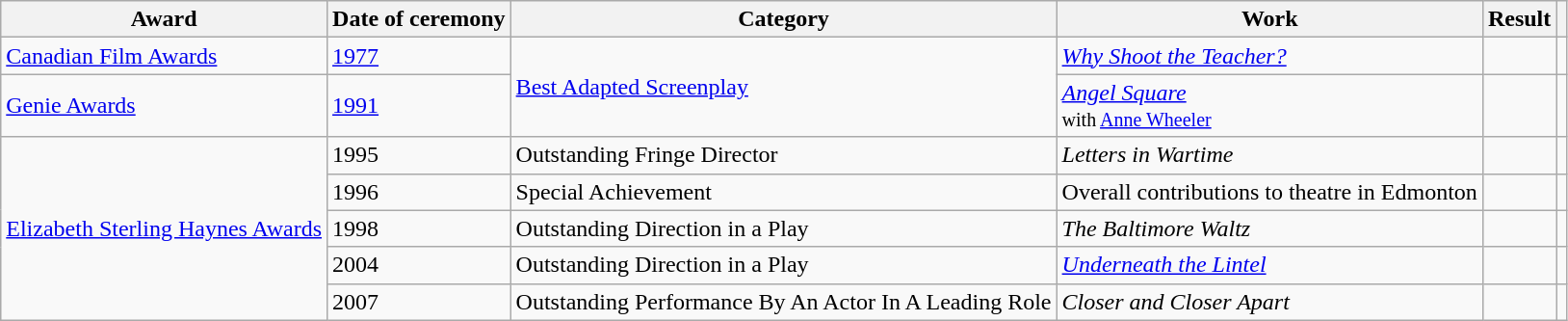<table class="wikitable sortable plainrowheaders">
<tr>
<th scope="col">Award</th>
<th scope="col">Date of ceremony</th>
<th scope="col">Category</th>
<th scope="col">Work</th>
<th scope="col">Result</th>
<th scope="col" class="unsortable"></th>
</tr>
<tr>
<td><a href='#'>Canadian Film Awards</a></td>
<td><a href='#'>1977</a></td>
<td rowspan=2><a href='#'>Best Adapted Screenplay</a></td>
<td><em><a href='#'>Why Shoot the Teacher?</a></em></td>
<td></td>
<td></td>
</tr>
<tr>
<td><a href='#'>Genie Awards</a></td>
<td><a href='#'>1991</a></td>
<td><em><a href='#'>Angel Square</a></em><br><small>with <a href='#'>Anne Wheeler</a></small></td>
<td></td>
<td></td>
</tr>
<tr>
<td rowspan=5><a href='#'>Elizabeth Sterling Haynes Awards</a></td>
<td>1995</td>
<td>Outstanding Fringe Director</td>
<td><em>Letters in Wartime</em></td>
<td></td>
<td></td>
</tr>
<tr>
<td>1996</td>
<td>Special Achievement</td>
<td>Overall contributions to theatre in Edmonton</td>
<td></td>
<td></td>
</tr>
<tr>
<td>1998</td>
<td>Outstanding Direction in a Play</td>
<td><em>The Baltimore Waltz</em></td>
<td></td>
<td></td>
</tr>
<tr>
<td>2004</td>
<td>Outstanding Direction in a Play</td>
<td><em><a href='#'>Underneath the Lintel</a></em></td>
<td></td>
<td></td>
</tr>
<tr>
<td>2007</td>
<td>Outstanding Performance By An Actor In A Leading Role</td>
<td><em>Closer and Closer Apart</em></td>
<td></td>
<td></td>
</tr>
</table>
